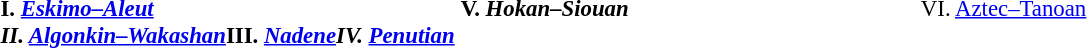<table style="font-size: 95%;">
<tr>
<td valign="top" width="40%"><br><strong>I. <em><a href='#'>Eskimo–Aleut</a><strong><em><br></strong>II. </em><a href='#'>Algonkin–Wakashan</a></em></strong><strong>III. <em><a href='#'>Nadene</a><strong><em></strong>IV. </em><a href='#'>Penutian</a></em></strong></td>
<td valign="top" width="40%"><br><strong>V. <em>Hokan–Siouan<strong><em></td>
<td valign="top" width="40%"><br></strong>VI. </em><a href='#'>Aztec–Tanoan</a></em></strong></td>
</tr>
</table>
